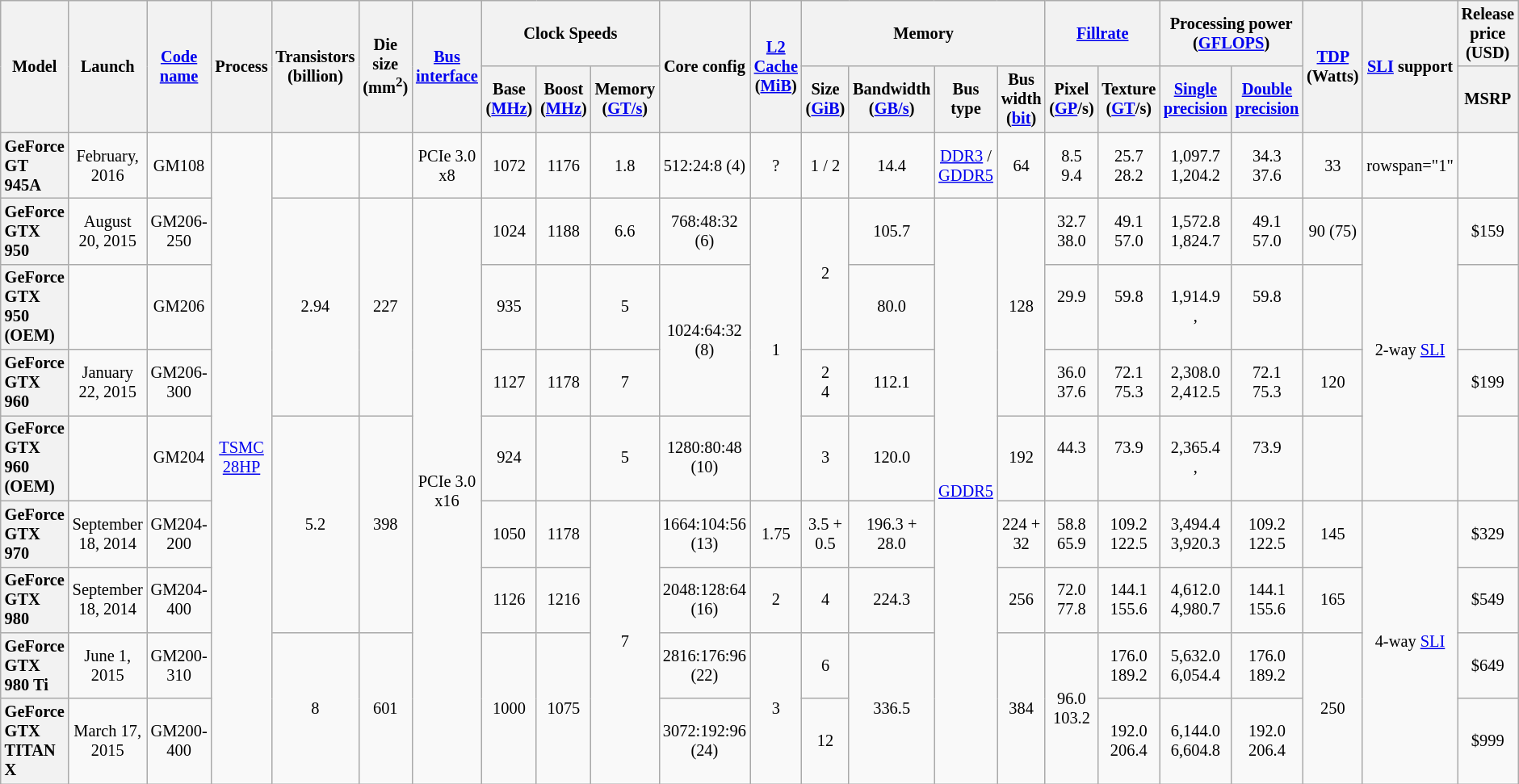<table class="mw-datatable wikitable sortable sort-under" style="font-size:85%; text-align:center;">
<tr>
<th rowspan="2">Model</th>
<th rowspan="2">Launch</th>
<th rowspan="2"><a href='#'>Code name</a></th>
<th rowspan="2">Process</th>
<th rowspan="2">Transistors (billion)</th>
<th rowspan="2">Die size (mm<sup>2</sup>)</th>
<th rowspan="2"><a href='#'>Bus</a> <a href='#'>interface</a></th>
<th colspan="3">Clock Speeds</th>
<th rowspan="2">Core config</th>
<th rowspan="2"><a href='#'>L2 Cache</a><br>(<a href='#'>MiB</a>)</th>
<th colspan="4">Memory</th>
<th colspan="2"><a href='#'>Fillrate</a></th>
<th colspan="2">Processing power (<a href='#'>GFLOPS</a>)</th>
<th rowspan="2"><a href='#'>TDP</a> (Watts)</th>
<th rowspan="2"><a href='#'>SLI</a> support</th>
<th>Release price (USD)</th>
</tr>
<tr>
<th>Base (<a href='#'>MHz</a>)</th>
<th>Boost (<a href='#'>MHz</a>)</th>
<th>Memory (<a href='#'>GT/s</a>)</th>
<th>Size (<a href='#'>GiB</a>)</th>
<th>Bandwidth (<a href='#'>GB/s</a>)</th>
<th>Bus type</th>
<th>Bus width (<a href='#'>bit</a>)</th>
<th>Pixel (<a href='#'>GP</a>/s)</th>
<th>Texture (<a href='#'>GT</a>/s)</th>
<th><a href='#'>Single precision</a></th>
<th><a href='#'>Double precision</a></th>
<th>MSRP</th>
</tr>
<tr>
<th style="text-align:left;">GeForce GT 945A</th>
<td>February, 2016</td>
<td>GM108</td>
<td rowspan="9"><a href='#'>TSMC</a><br><a href='#'>28HP</a></td>
<td></td>
<td></td>
<td>PCIe 3.0 x8</td>
<td>1072</td>
<td>1176</td>
<td>1.8</td>
<td>512:24:8 (4)</td>
<td>?</td>
<td>1 / 2</td>
<td>14.4</td>
<td><a href='#'>DDR3</a> / <a href='#'>GDDR5</a></td>
<td>64</td>
<td>8.5<br>9.4</td>
<td>25.7<br>28.2</td>
<td>1,097.7<br>1,204.2</td>
<td>34.3<br>37.6</td>
<td>33</td>
<td>rowspan="1" </td>
<td></td>
</tr>
<tr>
<th style="text-align:left;">GeForce GTX 950</th>
<td>August 20, 2015</td>
<td>GM206-250</td>
<td rowspan="3">2.94</td>
<td rowspan="3">227</td>
<td rowspan="8">PCIe 3.0 x16</td>
<td>1024</td>
<td>1188</td>
<td>6.6</td>
<td>768:48:32 (6)</td>
<td rowspan="4">1</td>
<td rowspan="2">2</td>
<td>105.7</td>
<td rowspan="8"><a href='#'>GDDR5</a></td>
<td rowspan="3">128</td>
<td>32.7<br>38.0</td>
<td>49.1<br>57.0</td>
<td>1,572.8<br>1,824.7</td>
<td>49.1<br>57.0</td>
<td>90 (75)</td>
<td rowspan="4">2-way <a href='#'>SLI</a></td>
<td>$159</td>
</tr>
<tr>
<th style="text-align:left;">GeForce GTX 950 (OEM)</th>
<td></td>
<td>GM206</td>
<td>935</td>
<td></td>
<td>5</td>
<td rowspan="2">1024:64:32 (8)</td>
<td>80.0</td>
<td>29.9<br> </td>
<td>59.8<br> </td>
<td>1,914.9<br>,</td>
<td>59.8<br> </td>
<td></td>
<td></td>
</tr>
<tr>
<th style="text-align:left;">GeForce GTX 960</th>
<td>January 22, 2015</td>
<td>GM206-300</td>
<td>1127</td>
<td>1178</td>
<td>7</td>
<td>2<br>4</td>
<td>112.1</td>
<td>36.0<br>37.6</td>
<td>72.1<br>75.3</td>
<td>2,308.0<br>2,412.5</td>
<td>72.1<br>75.3</td>
<td>120</td>
<td>$199</td>
</tr>
<tr>
<th style="text-align:left;">GeForce GTX 960 (OEM)</th>
<td></td>
<td>GM204</td>
<td rowspan="3">5.2</td>
<td rowspan="3">398</td>
<td>924</td>
<td></td>
<td>5</td>
<td>1280:80:48 (10)</td>
<td>3</td>
<td>120.0</td>
<td>192</td>
<td>44.3<br> </td>
<td>73.9<br> </td>
<td>2,365.4<br>,</td>
<td>73.9<br> </td>
<td></td>
<td></td>
</tr>
<tr>
<th style="text-align:left;">GeForce GTX 970</th>
<td>September 18, 2014</td>
<td>GM204-200</td>
<td>1050</td>
<td>1178</td>
<td rowspan="4">7</td>
<td>1664:104:56 (13)</td>
<td>1.75</td>
<td>3.5 +<br>0.5</td>
<td>196.3 +<br>28.0</td>
<td>224 +<br>32</td>
<td>58.8<br>65.9</td>
<td>109.2<br>122.5</td>
<td>3,494.4<br>3,920.3</td>
<td>109.2<br>122.5</td>
<td>145</td>
<td rowspan="4">4-way <a href='#'>SLI</a></td>
<td>$329</td>
</tr>
<tr>
<th style="text-align:left;">GeForce GTX 980</th>
<td>September 18, 2014</td>
<td>GM204-400</td>
<td>1126</td>
<td>1216</td>
<td>2048:128:64 (16)</td>
<td>2</td>
<td>4</td>
<td>224.3</td>
<td>256</td>
<td>72.0<br>77.8</td>
<td>144.1<br>155.6</td>
<td>4,612.0<br>4,980.7</td>
<td>144.1<br>155.6</td>
<td>165</td>
<td>$549</td>
</tr>
<tr>
<th style="text-align:left;">GeForce GTX 980 Ti</th>
<td>June 1, 2015</td>
<td>GM200-310</td>
<td rowspan="2">8</td>
<td rowspan="2">601</td>
<td rowspan="2">1000</td>
<td rowspan="2">1075</td>
<td>2816:176:96 (22)</td>
<td rowspan="2">3</td>
<td>6</td>
<td rowspan="2">336.5</td>
<td rowspan="2">384</td>
<td rowspan="2">96.0<br>103.2</td>
<td>176.0<br>189.2</td>
<td>5,632.0<br>6,054.4</td>
<td>176.0<br>189.2</td>
<td rowspan="2">250</td>
<td>$649</td>
</tr>
<tr>
<th style="text-align:left;">GeForce GTX TITAN X</th>
<td>March 17, 2015</td>
<td>GM200-400</td>
<td>3072:192:96 (24)</td>
<td>12</td>
<td>192.0<br>206.4</td>
<td>6,144.0<br>6,604.8</td>
<td>192.0<br>206.4</td>
<td>$999</td>
</tr>
</table>
